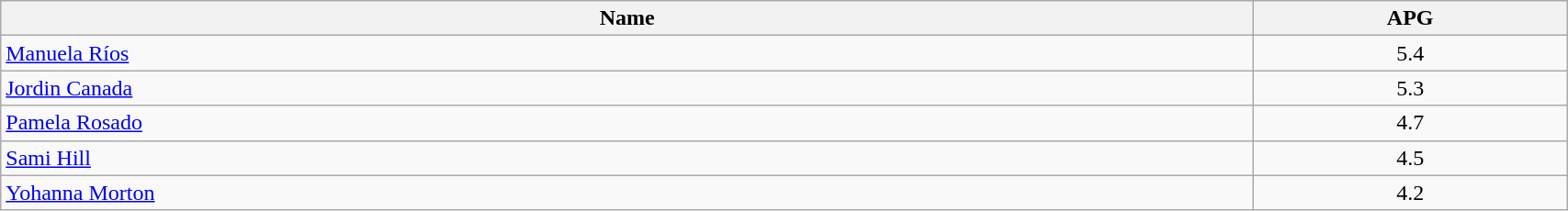<table class=wikitable width="90%">
<tr>
<th width="80%">Name</th>
<th width="20%">APG</th>
</tr>
<tr>
<td> <a href='#'>Manuela Ríos</a></td>
<td align=center>5.4</td>
</tr>
<tr>
<td> <a href='#'>Jordin Canada</a></td>
<td align=center>5.3</td>
</tr>
<tr>
<td> <a href='#'>Pamela Rosado</a></td>
<td align=center>4.7</td>
</tr>
<tr>
<td> <a href='#'>Sami Hill</a></td>
<td align=center>4.5</td>
</tr>
<tr>
<td> <a href='#'>Yohanna Morton</a></td>
<td align=center>4.2</td>
</tr>
</table>
